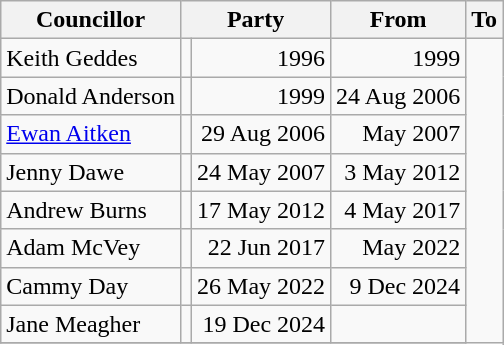<table class=wikitable>
<tr>
<th>Councillor</th>
<th colspan=2>Party</th>
<th>From</th>
<th>To</th>
</tr>
<tr>
<td>Keith Geddes</td>
<td></td>
<td align=right>1996</td>
<td align=right>1999</td>
</tr>
<tr>
<td>Donald Anderson</td>
<td></td>
<td align=right>1999</td>
<td align=right>24 Aug 2006</td>
</tr>
<tr>
<td><a href='#'>Ewan Aitken</a></td>
<td></td>
<td align=right>29 Aug 2006</td>
<td align=right>May 2007</td>
</tr>
<tr>
<td>Jenny Dawe</td>
<td></td>
<td align=right>24 May 2007</td>
<td align=right>3 May 2012</td>
</tr>
<tr>
<td>Andrew Burns</td>
<td></td>
<td align=right>17 May 2012</td>
<td align=right>4 May 2017</td>
</tr>
<tr>
<td>Adam McVey</td>
<td></td>
<td align=right>22 Jun 2017</td>
<td align=right>May 2022</td>
</tr>
<tr>
<td>Cammy Day</td>
<td></td>
<td align=right>26 May 2022</td>
<td align=right>9 Dec 2024</td>
</tr>
<tr>
<td>Jane Meagher</td>
<td></td>
<td align=right>19 Dec 2024</td>
<td align=right></td>
</tr>
<tr>
</tr>
</table>
